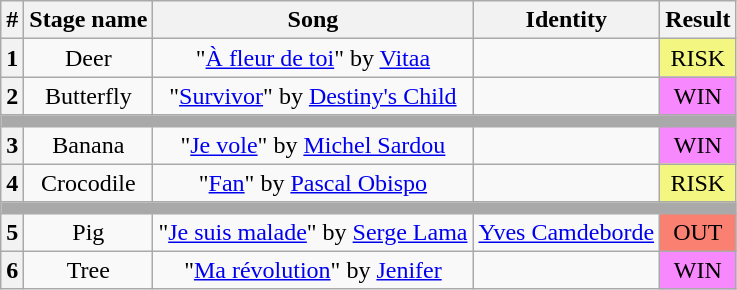<table class="wikitable plainrowheaders" style="text-align: center;">
<tr>
<th>#</th>
<th>Stage name</th>
<th>Song</th>
<th>Identity</th>
<th>Result</th>
</tr>
<tr>
<th>1</th>
<td>Deer</td>
<td>"<a href='#'>À fleur de toi</a>" by <a href='#'>Vitaa</a></td>
<td></td>
<td bgcolor=#F3F781>RISK</td>
</tr>
<tr>
<th>2</th>
<td>Butterfly</td>
<td>"<a href='#'>Survivor</a>" by <a href='#'>Destiny's Child</a></td>
<td></td>
<td bgcolor="#F888FD">WIN</td>
</tr>
<tr>
<td colspan="5" style="background:darkgray"></td>
</tr>
<tr>
<th>3</th>
<td>Banana</td>
<td>"<a href='#'>Je vole</a>" by <a href='#'>Michel Sardou</a></td>
<td></td>
<td bgcolor=#F888FD>WIN</td>
</tr>
<tr>
<th>4</th>
<td>Crocodile</td>
<td>"<a href='#'>Fan</a>" by <a href='#'>Pascal Obispo</a></td>
<td></td>
<td bgcolor="#F3F781">RISK</td>
</tr>
<tr>
<td colspan="5" style="background:darkgray"></td>
</tr>
<tr>
<th>5</th>
<td>Pig</td>
<td>"<a href='#'>Je suis malade</a>" by <a href='#'>Serge Lama</a></td>
<td><a href='#'>Yves Camdeborde</a></td>
<td bgcolor=salmon>OUT</td>
</tr>
<tr>
<th>6</th>
<td>Tree</td>
<td>"<a href='#'>Ma révolution</a>" by <a href='#'>Jenifer</a></td>
<td></td>
<td bgcolor=#F888FD>WIN</td>
</tr>
</table>
